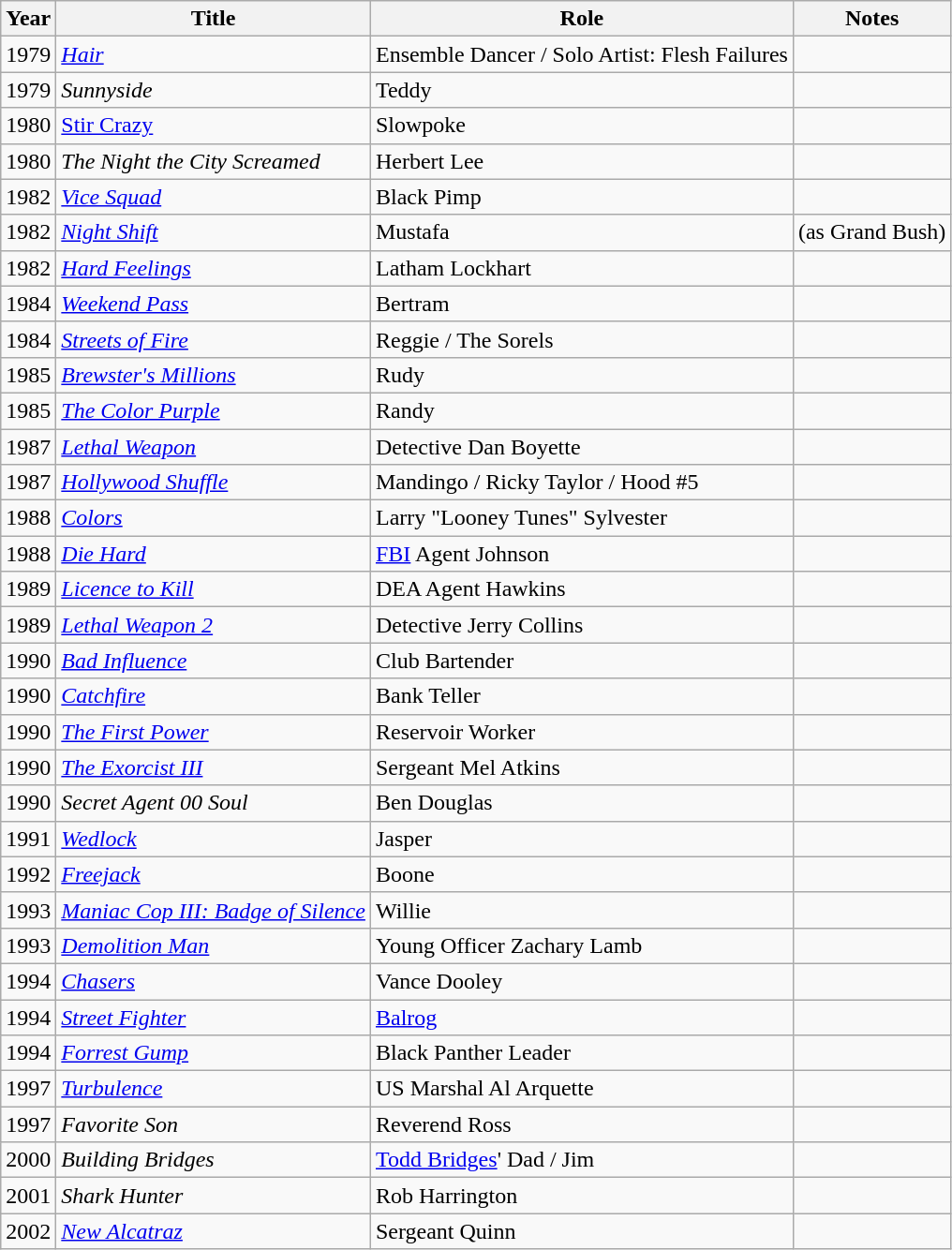<table class="wikitable">
<tr>
<th>Year</th>
<th>Title</th>
<th>Role</th>
<th>Notes</th>
</tr>
<tr>
<td>1979</td>
<td><em><a href='#'>Hair</a></em></td>
<td>Ensemble Dancer / Solo Artist: Flesh Failures</td>
<td></td>
</tr>
<tr>
<td>1979</td>
<td><em>Sunnyside</em></td>
<td>Teddy</td>
<td></td>
</tr>
<tr>
<td>1980</td>
<td><em><a href='#'></em>Stir Crazy<em></a></em></td>
<td>Slowpoke</td>
<td></td>
</tr>
<tr>
<td>1980</td>
<td><em>The Night the City Screamed</em></td>
<td>Herbert Lee</td>
<td></td>
</tr>
<tr>
<td>1982</td>
<td><em><a href='#'>Vice Squad</a></em></td>
<td>Black Pimp</td>
<td></td>
</tr>
<tr>
<td>1982</td>
<td><em><a href='#'>Night Shift</a></em></td>
<td>Mustafa</td>
<td>(as Grand Bush)</td>
</tr>
<tr>
<td>1982</td>
<td><em><a href='#'>Hard Feelings</a></em></td>
<td>Latham Lockhart</td>
<td></td>
</tr>
<tr>
<td>1984</td>
<td><em><a href='#'>Weekend Pass</a></em></td>
<td>Bertram</td>
<td></td>
</tr>
<tr>
<td>1984</td>
<td><em><a href='#'>Streets of Fire</a></em></td>
<td>Reggie / The Sorels</td>
<td></td>
</tr>
<tr>
<td>1985</td>
<td><em><a href='#'>Brewster's Millions</a></em></td>
<td>Rudy</td>
<td></td>
</tr>
<tr>
<td>1985</td>
<td><em><a href='#'>The Color Purple</a></em></td>
<td>Randy</td>
<td></td>
</tr>
<tr>
<td>1987</td>
<td><em><a href='#'>Lethal Weapon</a></em></td>
<td>Detective Dan Boyette</td>
<td></td>
</tr>
<tr>
<td>1987</td>
<td><em><a href='#'>Hollywood Shuffle</a></em></td>
<td>Mandingo / Ricky Taylor / Hood #5</td>
<td></td>
</tr>
<tr>
<td>1988</td>
<td><em><a href='#'>Colors</a></em></td>
<td>Larry "Looney Tunes" Sylvester</td>
<td></td>
</tr>
<tr>
<td>1988</td>
<td><em><a href='#'>Die Hard</a></em></td>
<td><a href='#'>FBI</a> Agent Johnson</td>
<td></td>
</tr>
<tr>
<td>1989</td>
<td><em><a href='#'>Licence to Kill</a></em></td>
<td>DEA Agent Hawkins</td>
<td></td>
</tr>
<tr>
<td>1989</td>
<td><em><a href='#'>Lethal Weapon 2</a></em></td>
<td>Detective Jerry Collins</td>
<td></td>
</tr>
<tr>
<td>1990</td>
<td><em><a href='#'>Bad Influence</a></em></td>
<td>Club Bartender</td>
<td></td>
</tr>
<tr>
<td>1990</td>
<td><em><a href='#'>Catchfire</a></em></td>
<td>Bank Teller</td>
<td></td>
</tr>
<tr>
<td>1990</td>
<td><em><a href='#'>The First Power</a></em></td>
<td>Reservoir Worker</td>
<td></td>
</tr>
<tr>
<td>1990</td>
<td><em><a href='#'>The Exorcist III</a></em></td>
<td>Sergeant Mel Atkins</td>
<td></td>
</tr>
<tr>
<td>1990</td>
<td><em>Secret Agent 00 Soul</em></td>
<td>Ben Douglas</td>
<td></td>
</tr>
<tr>
<td>1991</td>
<td><em><a href='#'>Wedlock</a></em></td>
<td>Jasper</td>
<td></td>
</tr>
<tr>
<td>1992</td>
<td><em><a href='#'>Freejack</a></em></td>
<td>Boone</td>
<td></td>
</tr>
<tr>
<td>1993</td>
<td><em><a href='#'>Maniac Cop III: Badge of Silence</a></em></td>
<td>Willie</td>
<td></td>
</tr>
<tr>
<td>1993</td>
<td><em><a href='#'>Demolition Man</a></em></td>
<td>Young Officer Zachary Lamb</td>
<td></td>
</tr>
<tr>
<td>1994</td>
<td><em><a href='#'>Chasers</a></em></td>
<td>Vance Dooley</td>
<td></td>
</tr>
<tr>
<td>1994</td>
<td><em><a href='#'>Street Fighter</a></em></td>
<td><a href='#'>Balrog</a></td>
<td></td>
</tr>
<tr>
<td>1994</td>
<td><em><a href='#'>Forrest Gump</a></em></td>
<td>Black Panther Leader</td>
<td></td>
</tr>
<tr>
<td>1997</td>
<td><em><a href='#'>Turbulence</a></em></td>
<td>US Marshal Al Arquette</td>
<td></td>
</tr>
<tr>
<td>1997</td>
<td><em>Favorite Son</em></td>
<td>Reverend Ross</td>
<td></td>
</tr>
<tr>
<td>2000</td>
<td><em>Building Bridges</em></td>
<td><a href='#'>Todd Bridges</a>' Dad / Jim</td>
<td></td>
</tr>
<tr>
<td>2001</td>
<td><em>Shark Hunter</em></td>
<td>Rob Harrington</td>
<td></td>
</tr>
<tr>
<td>2002</td>
<td><em><a href='#'>New Alcatraz</a></em></td>
<td>Sergeant Quinn</td>
<td></td>
</tr>
</table>
